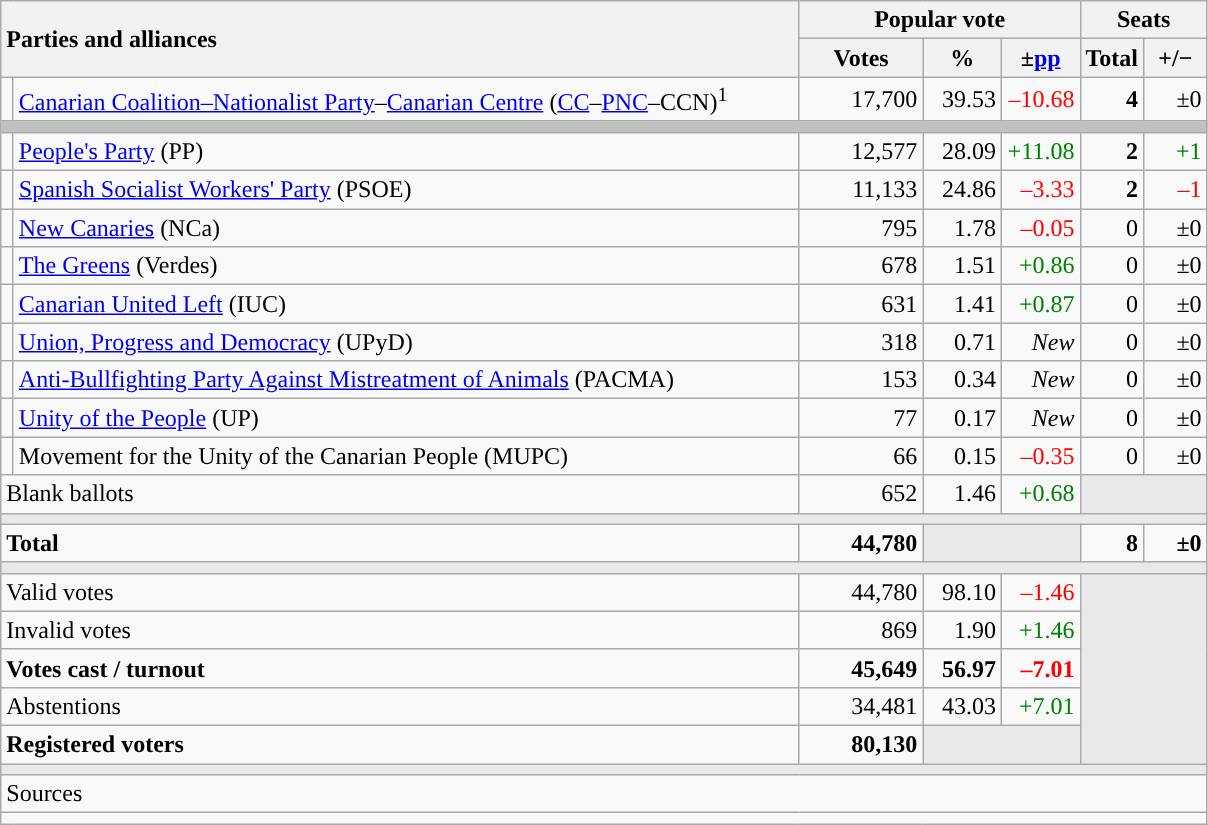<table class="wikitable" style="text-align:right;">
<tr>
<th style="text-align:left;" rowspan="2" colspan="2" width="525">Parties and alliances</th>
<th colspan="3">Popular vote</th>
<th colspan="2">Seats</th>
</tr>
<tr>
<th width="75">Votes</th>
<th width="45">%</th>
<th width="45">±<a href='#'>pp</a></th>
<th width="35">Total</th>
<th width="35">+/−</th>
</tr>
<tr>
<td width="1" style="color:inherit;background:"></td>
<td align="left"><a href='#'>Canarian Coalition–Nationalist Party</a>–<a href='#'>Canarian Centre</a> (<a href='#'>CC</a>–<a href='#'>PNC</a>–CCN)<sup>1</sup></td>
<td>17,700</td>
<td>39.53</td>
<td style="color:red;">–10.68</td>
<td><strong>4</strong></td>
<td>±0</td>
</tr>
<tr>
<td colspan="7" bgcolor="#C0C0C0"></td>
</tr>
<tr>
<td style="color:inherit;background:"></td>
<td align="left"><a href='#'>People's Party</a> (PP)</td>
<td>12,577</td>
<td>28.09</td>
<td style="color:green;">+11.08</td>
<td><strong>2</strong></td>
<td style="color:green;">+1</td>
</tr>
<tr>
<td style="color:inherit;background:"></td>
<td align="left"><a href='#'>Spanish Socialist Workers' Party</a> (PSOE)</td>
<td>11,133</td>
<td>24.86</td>
<td style="color:red;">–3.33</td>
<td><strong>2</strong></td>
<td style="color:red;">–1</td>
</tr>
<tr>
<td style="color:inherit;background:"></td>
<td align="left"><a href='#'>New Canaries</a> (NCa)</td>
<td>795</td>
<td>1.78</td>
<td style="color:red;">–0.05</td>
<td>0</td>
<td>±0</td>
</tr>
<tr>
<td style="color:inherit;background:"></td>
<td align="left"><a href='#'>The Greens</a> (Verdes)</td>
<td>678</td>
<td>1.51</td>
<td style="color:green;">+0.86</td>
<td>0</td>
<td>±0</td>
</tr>
<tr>
<td style="color:inherit;background:"></td>
<td align="left"><a href='#'>Canarian United Left</a> (IUC)</td>
<td>631</td>
<td>1.41</td>
<td style="color:green;">+0.87</td>
<td>0</td>
<td>±0</td>
</tr>
<tr>
<td style="color:inherit;background:"></td>
<td align="left"><a href='#'>Union, Progress and Democracy</a> (UPyD)</td>
<td>318</td>
<td>0.71</td>
<td><em>New</em></td>
<td>0</td>
<td>±0</td>
</tr>
<tr>
<td style="color:inherit;background:"></td>
<td align="left"><a href='#'>Anti-Bullfighting Party Against Mistreatment of Animals</a> (PACMA)</td>
<td>153</td>
<td>0.34</td>
<td><em>New</em></td>
<td>0</td>
<td>±0</td>
</tr>
<tr>
<td style="color:inherit;background:"></td>
<td align="left"><a href='#'>Unity of the People</a> (UP)</td>
<td>77</td>
<td>0.17</td>
<td><em>New</em></td>
<td>0</td>
<td>±0</td>
</tr>
<tr>
<td style="color:inherit;background:"></td>
<td align="left">Movement for the Unity of the Canarian People (MUPC)</td>
<td>66</td>
<td>0.15</td>
<td style="color:red;">–0.35</td>
<td>0</td>
<td>±0</td>
</tr>
<tr>
<td align="left" colspan="2">Blank ballots</td>
<td>652</td>
<td>1.46</td>
<td style="color:green;">+0.68</td>
<td bgcolor="#E9E9E9" colspan="2"></td>
</tr>
<tr>
<td colspan="7" bgcolor="#E9E9E9"></td>
</tr>
<tr style="font-weight:bold;">
<td align="left" colspan="2">Total</td>
<td>44,780</td>
<td bgcolor="#E9E9E9" colspan="2"></td>
<td>8</td>
<td>±0</td>
</tr>
<tr>
<td colspan="7" bgcolor="#E9E9E9"></td>
</tr>
<tr>
<td align="left" colspan="2">Valid votes</td>
<td>44,780</td>
<td>98.10</td>
<td style="color:red;">–1.46</td>
<td bgcolor="#E9E9E9" colspan="2" rowspan="5"></td>
</tr>
<tr>
<td align="left" colspan="2">Invalid votes</td>
<td>869</td>
<td>1.90</td>
<td style="color:green;">+1.46</td>
</tr>
<tr style="font-weight:bold;">
<td align="left" colspan="2">Votes cast / turnout</td>
<td>45,649</td>
<td>56.97</td>
<td style="color:red;">–7.01</td>
</tr>
<tr>
<td align="left" colspan="2">Abstentions</td>
<td>34,481</td>
<td>43.03</td>
<td style="color:green;">+7.01</td>
</tr>
<tr style="font-weight:bold;">
<td align="left" colspan="2">Registered voters</td>
<td>80,130</td>
<td bgcolor="#E9E9E9" colspan="2"></td>
</tr>
<tr>
<td colspan="7" bgcolor="#E9E9E9"></td>
</tr>
<tr>
<td align="left" colspan="7">Sources</td>
</tr>
<tr>
<td colspan="7" style="text-align:left; max-width:790px;"></td>
</tr>
</table>
